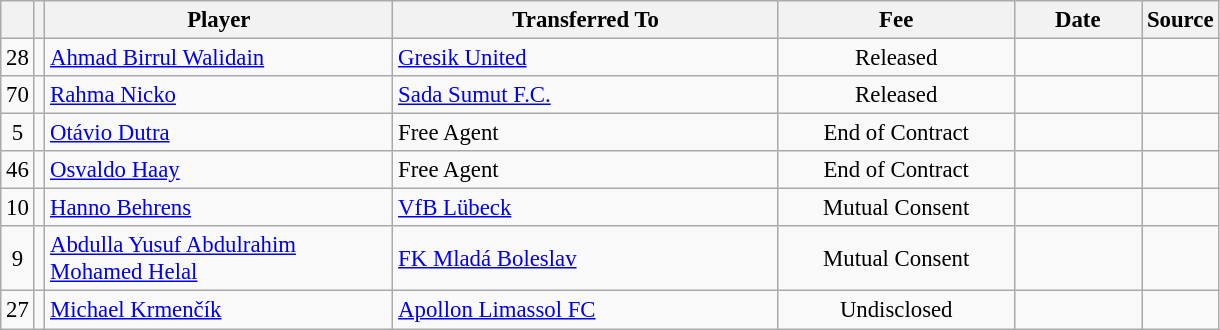<table class="wikitable plainrowheaders sortable" style="font-size:95%">
<tr>
<th></th>
<th></th>
<th scope="col" style="width:225px;">Player</th>
<th scope="col" style="width:250px;">Transferred To</th>
<th scope="col" style="width:150px;">Fee</th>
<th scope="col" style="width:78px;">Date</th>
<th>Source</th>
</tr>
<tr>
<td align=center>28</td>
<td align=center></td>
<td> <a href='#'>Ahmad Birrul Walidain</a></td>
<td> <a href='#'>Gresik United</a></td>
<td align=center>Released</td>
<td align=center></td>
<td align=center></td>
</tr>
<tr>
<td align=center>70</td>
<td align=center></td>
<td> <a href='#'>Rahma Nicko</a></td>
<td> <a href='#'>Sada Sumut F.C.</a></td>
<td align=center>Released</td>
<td align=center></td>
<td align=center></td>
</tr>
<tr>
<td align=center>5</td>
<td align=center></td>
<td> <a href='#'>Otávio Dutra</a></td>
<td>Free Agent</td>
<td align=center>End of Contract</td>
<td align=center></td>
</tr>
<tr>
<td align=center>46</td>
<td align=center></td>
<td> <a href='#'>Osvaldo Haay</a></td>
<td>Free Agent</td>
<td align=center>End of Contract</td>
<td align=center></td>
<td align=center></td>
</tr>
<tr>
<td align=center>10</td>
<td align=center></td>
<td> <a href='#'>Hanno Behrens</a></td>
<td> <a href='#'>VfB Lübeck</a></td>
<td align=center>Mutual Consent</td>
<td align=center></td>
<td align=center></td>
</tr>
<tr>
<td align=center>9</td>
<td align=center></td>
<td> <a href='#'>Abdulla Yusuf Abdulrahim Mohamed Helal</a></td>
<td> <a href='#'>FK Mladá Boleslav</a></td>
<td align=center>Mutual Consent</td>
<td align=center></td>
<td align=center></td>
</tr>
<tr>
<td align=center>27</td>
<td align=center></td>
<td> <a href='#'>Michael Krmenčík</a></td>
<td> <a href='#'>Apollon Limassol FC</a></td>
<td align=center>Undisclosed</td>
<td align=center></td>
<td align=center></td>
</tr>
</table>
